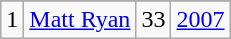<table class="wikitable">
<tr>
</tr>
<tr>
<td>1</td>
<td><a href='#'>Matt Ryan</a></td>
<td><abbr>33</abbr></td>
<td><a href='#'>2007</a></td>
</tr>
</table>
